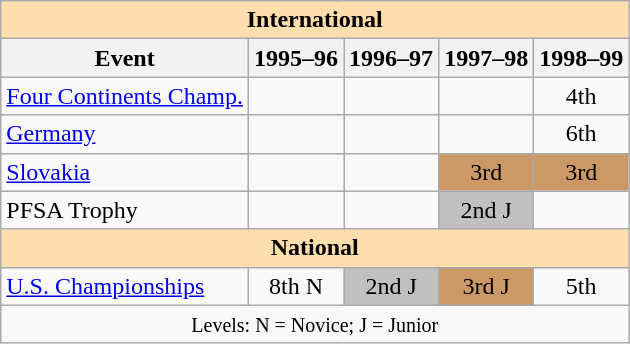<table class="wikitable" style="text-align:center">
<tr>
<th style="background-color: #ffdead; " colspan=5 align=center>International</th>
</tr>
<tr>
<th>Event</th>
<th>1995–96</th>
<th>1996–97</th>
<th>1997–98</th>
<th>1998–99</th>
</tr>
<tr>
<td align=left><a href='#'>Four Continents Champ.</a></td>
<td></td>
<td></td>
<td></td>
<td>4th</td>
</tr>
<tr>
<td align=left> <a href='#'>Germany</a></td>
<td></td>
<td></td>
<td></td>
<td>6th</td>
</tr>
<tr>
<td align=left> <a href='#'>Slovakia</a></td>
<td></td>
<td></td>
<td bgcolor=cc9966>3rd</td>
<td bgcolor=cc9966>3rd</td>
</tr>
<tr>
<td align=left>PFSA Trophy</td>
<td></td>
<td></td>
<td bgcolor=silver>2nd J</td>
<td></td>
</tr>
<tr>
<th style="background-color: #ffdead; " colspan=5 align=center>National</th>
</tr>
<tr>
<td align=left><a href='#'>U.S. Championships</a></td>
<td>8th N</td>
<td bgcolor=silver>2nd J</td>
<td bgcolor=cc9966>3rd J</td>
<td>5th</td>
</tr>
<tr>
<td colspan=5 align=center><small> Levels: N = Novice; J = Junior </small></td>
</tr>
</table>
